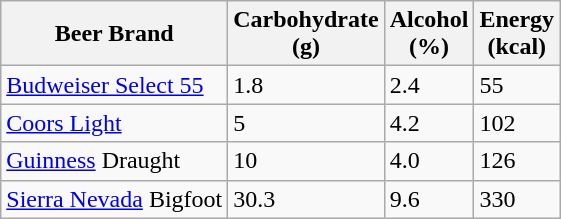<table class="wikitable">
<tr>
<th>Beer Brand</th>
<th>Carbohydrate <br> (g)</th>
<th>Alcohol <br> (%)</th>
<th>Energy <br> (kcal)</th>
</tr>
<tr>
<td><a href='#'>Budweiser Select 55</a></td>
<td>1.8</td>
<td>2.4</td>
<td>55</td>
</tr>
<tr>
<td><a href='#'>Coors Light</a></td>
<td>5</td>
<td>4.2</td>
<td>102</td>
</tr>
<tr>
<td><a href='#'>Guinness</a> Draught</td>
<td>10</td>
<td>4.0</td>
<td>126</td>
</tr>
<tr>
<td><a href='#'>Sierra Nevada</a> Bigfoot</td>
<td>30.3</td>
<td>9.6</td>
<td>330</td>
</tr>
</table>
